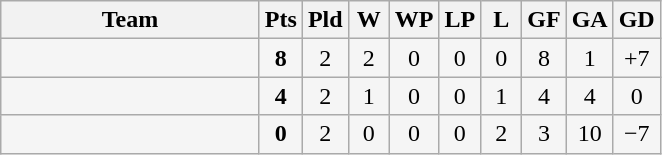<table class="wikitable" style="text-align:center;">
<tr>
<th width=165>Team</th>
<th width=20>Pts</th>
<th width=20>Pld</th>
<th width=20>W</th>
<th width=20>WP</th>
<th width=20>LP</th>
<th width=20>L</th>
<th width=20>GF</th>
<th width=20>GA</th>
<th width=20>GD</th>
</tr>
<tr align=center style="background:#f5f5f5">
<td style="text-align:left;"></td>
<td><strong>8</strong></td>
<td>2</td>
<td>2</td>
<td>0</td>
<td>0</td>
<td>0</td>
<td>8</td>
<td>1</td>
<td>+7</td>
</tr>
<tr align=center style="background:#f5f5f5">
<td style="text-align:left;"></td>
<td><strong>4</strong></td>
<td>2</td>
<td>1</td>
<td>0</td>
<td>0</td>
<td>1</td>
<td>4</td>
<td>4</td>
<td>0</td>
</tr>
<tr align=center style="background:#f5f5f5">
<td style="text-align:left;"></td>
<td><strong>0</strong></td>
<td>2</td>
<td>0</td>
<td>0</td>
<td>0</td>
<td>2</td>
<td>3</td>
<td>10</td>
<td>−7</td>
</tr>
</table>
